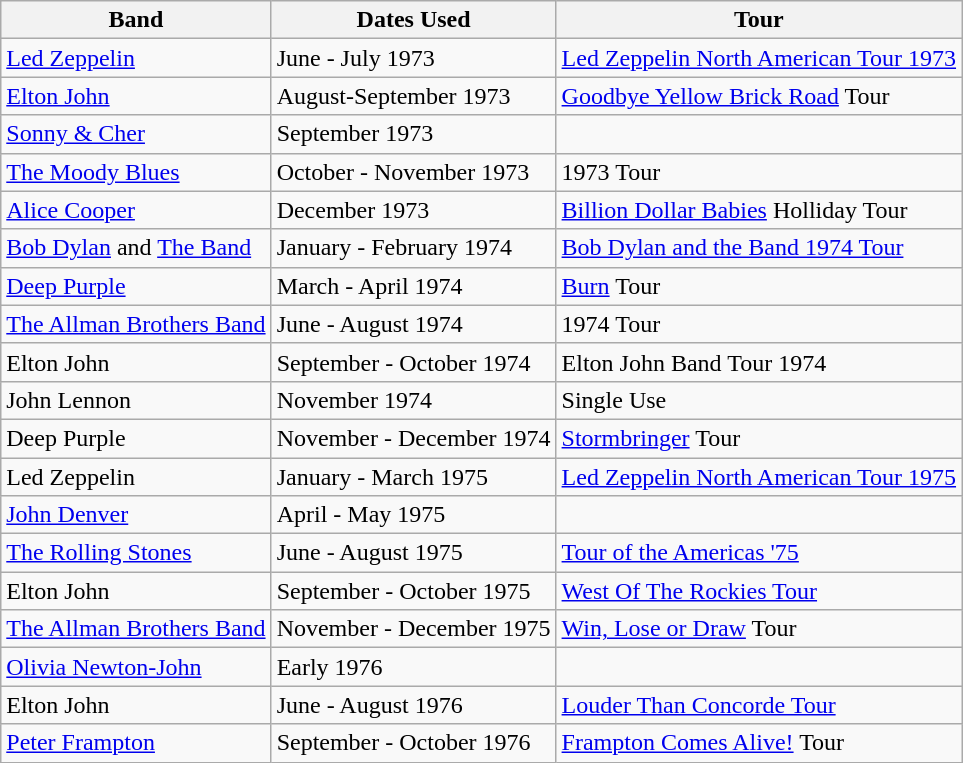<table class="wikitable">
<tr>
<th>Band</th>
<th>Dates Used</th>
<th>Tour</th>
</tr>
<tr>
<td><a href='#'>Led Zeppelin</a></td>
<td>June - July 1973</td>
<td><a href='#'>Led Zeppelin North American Tour 1973</a></td>
</tr>
<tr>
<td><a href='#'>Elton John</a></td>
<td>August-September 1973</td>
<td><a href='#'>Goodbye Yellow Brick Road</a> Tour</td>
</tr>
<tr>
<td><a href='#'>Sonny & Cher</a></td>
<td>September 1973</td>
<td></td>
</tr>
<tr>
<td><a href='#'>The Moody Blues</a></td>
<td>October - November 1973</td>
<td>1973 Tour</td>
</tr>
<tr>
<td><a href='#'>Alice Cooper</a></td>
<td>December 1973</td>
<td><a href='#'>Billion Dollar Babies</a> Holliday Tour</td>
</tr>
<tr>
<td><a href='#'>Bob Dylan</a> and <a href='#'>The Band</a></td>
<td>January - February 1974</td>
<td><a href='#'>Bob Dylan and the Band 1974 Tour</a></td>
</tr>
<tr>
<td><a href='#'>Deep Purple</a></td>
<td>March - April 1974</td>
<td><a href='#'>Burn</a> Tour</td>
</tr>
<tr>
<td><a href='#'>The Allman Brothers Band</a></td>
<td>June - August 1974</td>
<td>1974 Tour</td>
</tr>
<tr>
<td>Elton John</td>
<td>September - October 1974</td>
<td>Elton John Band Tour 1974</td>
</tr>
<tr>
<td>John Lennon</td>
<td>November 1974</td>
<td>Single Use</td>
</tr>
<tr>
<td>Deep Purple</td>
<td>November - December 1974</td>
<td><a href='#'>Stormbringer</a> Tour</td>
</tr>
<tr>
<td>Led Zeppelin</td>
<td>January - March 1975</td>
<td><a href='#'>Led Zeppelin North American Tour 1975</a></td>
</tr>
<tr>
<td><a href='#'>John Denver</a></td>
<td>April - May 1975</td>
<td></td>
</tr>
<tr>
<td><a href='#'>The Rolling Stones</a></td>
<td>June - August 1975</td>
<td><a href='#'>Tour of the Americas '75</a></td>
</tr>
<tr>
<td>Elton John</td>
<td>September - October 1975</td>
<td><a href='#'>West Of The Rockies Tour</a></td>
</tr>
<tr>
<td><a href='#'>The Allman Brothers Band</a></td>
<td>November - December 1975</td>
<td><a href='#'>Win, Lose or Draw</a> Tour</td>
</tr>
<tr>
<td><a href='#'>Olivia Newton-John</a></td>
<td>Early 1976</td>
<td></td>
</tr>
<tr>
<td>Elton John</td>
<td>June - August 1976</td>
<td><a href='#'>Louder Than Concorde Tour</a></td>
</tr>
<tr>
<td><a href='#'>Peter Frampton</a></td>
<td>September - October 1976</td>
<td><a href='#'>Frampton Comes Alive!</a> Tour</td>
</tr>
</table>
